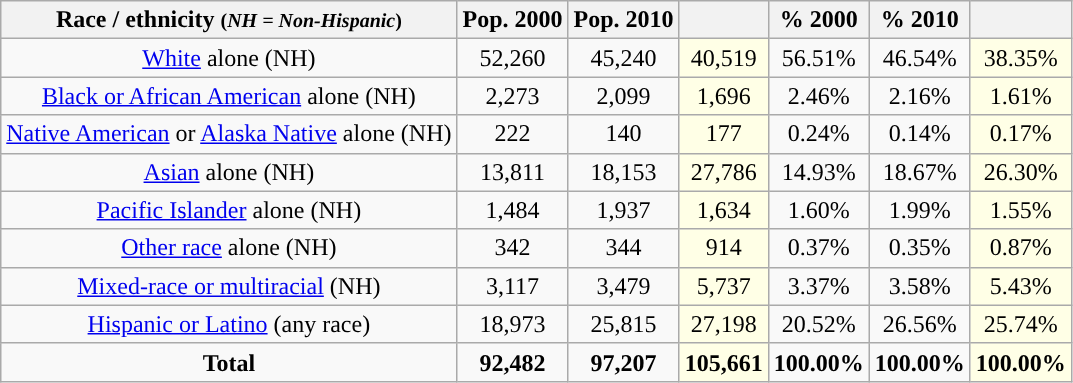<table class="wikitable" style="text-align:center;">
<tr>
<th>Race / ethnicity <small>(<em>NH = Non-Hispanic</em>)</small></th>
<th>Pop. 2000</th>
<th>Pop. 2010</th>
<th></th>
<th>% 2000</th>
<th>% 2010</th>
<th></th>
</tr>
<tr>
<td><a href='#'>White</a> alone (NH)</td>
<td>52,260</td>
<td>45,240</td>
<td style='background: #ffffe6;'>40,519</td>
<td>56.51%</td>
<td>46.54%</td>
<td style='background: #ffffe6;'>38.35%</td>
</tr>
<tr>
<td><a href='#'>Black or African American</a> alone (NH)</td>
<td>2,273</td>
<td>2,099</td>
<td style='background: #ffffe6;'>1,696</td>
<td>2.46%</td>
<td>2.16%</td>
<td style='background: #ffffe6;'>1.61%</td>
</tr>
<tr>
<td><a href='#'>Native American</a> or <a href='#'>Alaska Native</a> alone (NH)</td>
<td>222</td>
<td>140</td>
<td style='background: #ffffe6;'>177</td>
<td>0.24%</td>
<td>0.14%</td>
<td style='background: #ffffe6;'>0.17%</td>
</tr>
<tr>
<td><a href='#'>Asian</a> alone (NH)</td>
<td>13,811</td>
<td>18,153</td>
<td style='background: #ffffe6;'>27,786</td>
<td>14.93%</td>
<td>18.67%</td>
<td style='background: #ffffe6;'>26.30%</td>
</tr>
<tr>
<td><a href='#'>Pacific Islander</a> alone (NH)</td>
<td>1,484</td>
<td>1,937</td>
<td style='background: #ffffe6;'>1,634</td>
<td>1.60%</td>
<td>1.99%</td>
<td style='background: #ffffe6;'>1.55%</td>
</tr>
<tr>
<td><a href='#'>Other race</a> alone (NH)</td>
<td>342</td>
<td>344</td>
<td style='background: #ffffe6;'>914</td>
<td>0.37%</td>
<td>0.35%</td>
<td style='background: #ffffe6;'>0.87%</td>
</tr>
<tr>
<td><a href='#'>Mixed-race or multiracial</a> (NH)</td>
<td>3,117</td>
<td>3,479</td>
<td style='background: #ffffe6;'>5,737</td>
<td>3.37%</td>
<td>3.58%</td>
<td style='background: #ffffe6;'>5.43%</td>
</tr>
<tr>
<td><a href='#'>Hispanic or Latino</a> (any race)</td>
<td>18,973</td>
<td>25,815</td>
<td style='background: #ffffe6;'>27,198</td>
<td>20.52%</td>
<td>26.56%</td>
<td style='background: #ffffe6;'>25.74%</td>
</tr>
<tr>
<td><strong>Total</strong></td>
<td><strong>92,482</strong></td>
<td><strong>97,207</strong></td>
<td style='background: #ffffe6;'><strong>105,661</strong></td>
<td><strong>100.00%</strong></td>
<td><strong>100.00%</strong></td>
<td style='background: #ffffe6;'><strong>100.00%</strong></td>
</tr>
</table>
